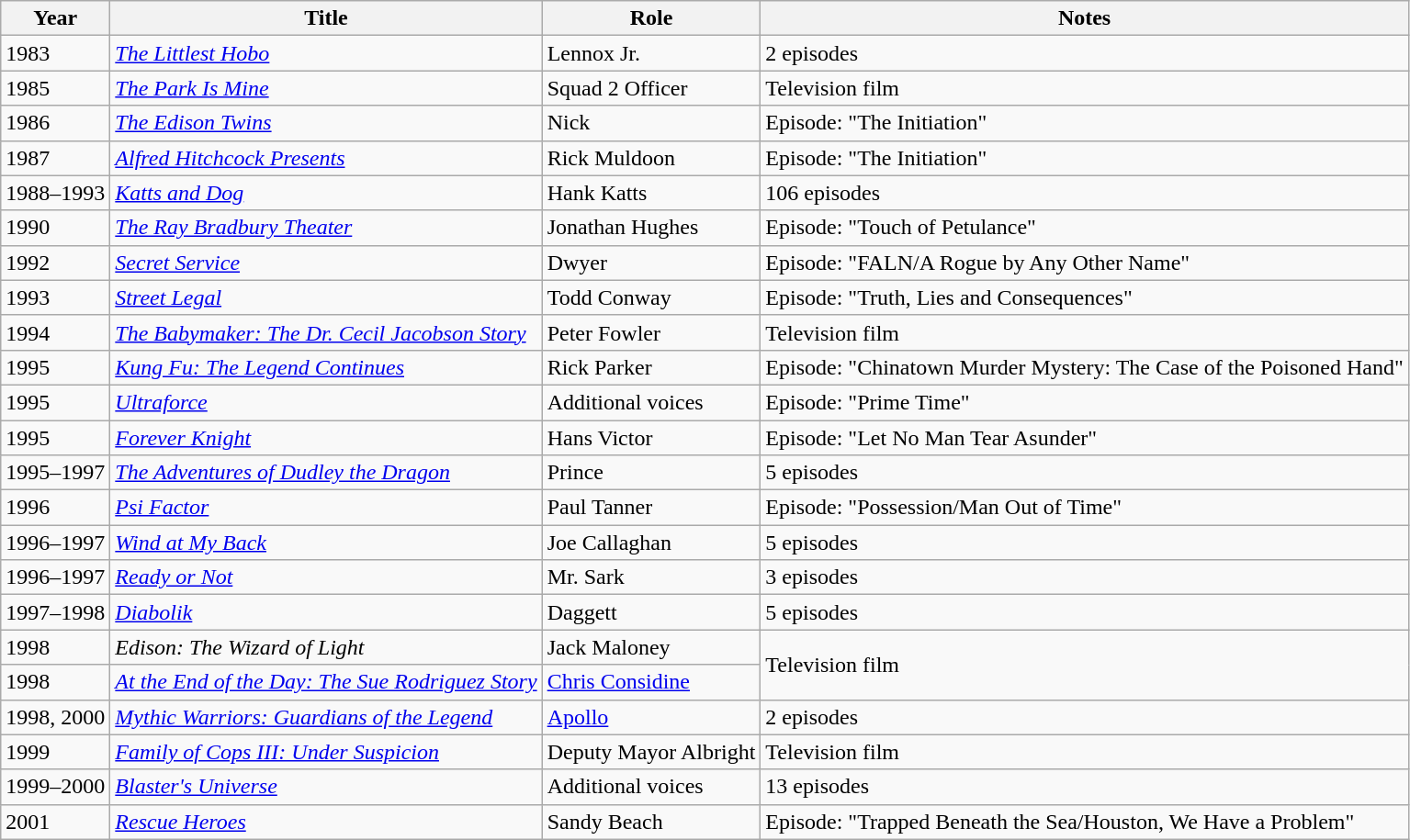<table class="wikitable sortable">
<tr>
<th>Year</th>
<th>Title</th>
<th>Role</th>
<th class="unsortable">Notes</th>
</tr>
<tr>
<td>1983</td>
<td data-sort-value="Littlest Hobo, The"><em><a href='#'>The Littlest Hobo</a></em></td>
<td>Lennox Jr.</td>
<td>2 episodes</td>
</tr>
<tr>
<td>1985</td>
<td data-sort-value="Park Is Mine, The"><a href='#'><em>The Park Is Mine</em></a></td>
<td>Squad 2 Officer</td>
<td>Television film</td>
</tr>
<tr>
<td>1986</td>
<td data-sort-value="Edison Twins, The"><em><a href='#'>The Edison Twins</a></em></td>
<td>Nick</td>
<td>Episode: "The Initiation"</td>
</tr>
<tr>
<td>1987</td>
<td><a href='#'><em>Alfred Hitchcock Presents</em></a></td>
<td>Rick Muldoon</td>
<td>Episode: "The Initiation"</td>
</tr>
<tr>
<td>1988–1993</td>
<td><em><a href='#'>Katts and Dog</a></em></td>
<td>Hank Katts</td>
<td>106 episodes</td>
</tr>
<tr>
<td>1990</td>
<td data-sort-value="Ray Bradbury Theater, The"><em><a href='#'>The Ray Bradbury Theater</a></em></td>
<td>Jonathan Hughes</td>
<td>Episode: "Touch of Petulance"</td>
</tr>
<tr>
<td>1992</td>
<td><a href='#'><em>Secret Service</em></a></td>
<td>Dwyer</td>
<td>Episode: "FALN/A Rogue by Any Other Name"</td>
</tr>
<tr>
<td>1993</td>
<td><a href='#'><em>Street Legal</em></a></td>
<td>Todd Conway</td>
<td>Episode: "Truth, Lies and Consequences"</td>
</tr>
<tr>
<td>1994</td>
<td data-sort-value="Babymaker: The Dr. Cecil Jacobson Story, The"><em><a href='#'>The Babymaker: The Dr. Cecil Jacobson Story</a></em></td>
<td>Peter Fowler</td>
<td>Television film</td>
</tr>
<tr>
<td>1995</td>
<td><em><a href='#'>Kung Fu: The Legend Continues</a></em></td>
<td>Rick Parker</td>
<td>Episode: "Chinatown Murder Mystery: The Case of the Poisoned Hand"</td>
</tr>
<tr>
<td>1995</td>
<td><em><a href='#'>Ultraforce</a></em></td>
<td>Additional voices</td>
<td>Episode: "Prime Time"</td>
</tr>
<tr>
<td>1995</td>
<td><em><a href='#'>Forever Knight</a></em></td>
<td>Hans Victor</td>
<td>Episode: "Let No Man Tear Asunder"</td>
</tr>
<tr>
<td>1995–1997</td>
<td data-sort-value="Adventures of Dudley the Dragon, The"><em><a href='#'>The Adventures of Dudley the Dragon</a></em></td>
<td>Prince</td>
<td>5 episodes</td>
</tr>
<tr>
<td>1996</td>
<td><em><a href='#'>Psi Factor</a></em></td>
<td>Paul Tanner</td>
<td>Episode: "Possession/Man Out of Time"</td>
</tr>
<tr>
<td>1996–1997</td>
<td><em><a href='#'>Wind at My Back</a></em></td>
<td>Joe Callaghan</td>
<td>5 episodes</td>
</tr>
<tr>
<td>1996–1997</td>
<td><a href='#'><em>Ready or Not</em></a></td>
<td>Mr. Sark</td>
<td>3 episodes</td>
</tr>
<tr>
<td>1997–1998</td>
<td><a href='#'><em>Diabolik</em></a></td>
<td>Daggett</td>
<td>5 episodes</td>
</tr>
<tr>
<td>1998</td>
<td><em>Edison: The Wizard of Light</em></td>
<td>Jack Maloney</td>
<td rowspan="2">Television film</td>
</tr>
<tr>
<td>1998</td>
<td><em><a href='#'>At the End of the Day: The Sue Rodriguez Story</a></em></td>
<td><a href='#'>Chris Considine</a></td>
</tr>
<tr>
<td>1998, 2000</td>
<td><em><a href='#'>Mythic Warriors: Guardians of the Legend</a></em></td>
<td><a href='#'>Apollo</a></td>
<td>2 episodes</td>
</tr>
<tr>
<td>1999</td>
<td><em><a href='#'>Family of Cops III: Under Suspicion</a></em></td>
<td>Deputy Mayor Albright</td>
<td>Television film</td>
</tr>
<tr>
<td>1999–2000</td>
<td><em><a href='#'>Blaster's Universe</a></em></td>
<td>Additional voices</td>
<td>13 episodes</td>
</tr>
<tr>
<td>2001</td>
<td><a href='#'><em>Rescue Heroes</em></a></td>
<td>Sandy Beach</td>
<td>Episode: "Trapped Beneath the Sea/Houston, We Have a Problem"</td>
</tr>
</table>
